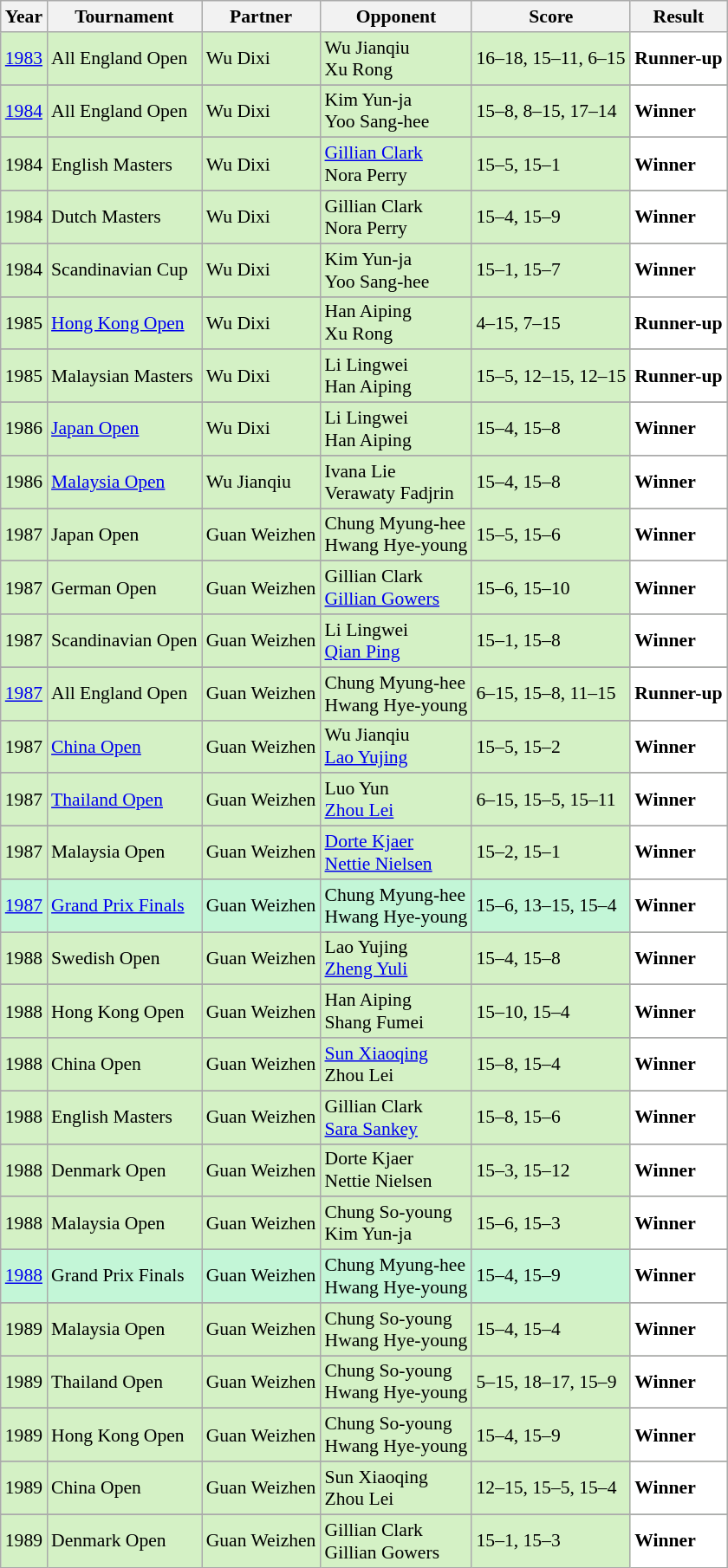<table class="sortable wikitable" style="font-size: 90%;">
<tr>
<th>Year</th>
<th>Tournament</th>
<th>Partner</th>
<th>Opponent</th>
<th>Score</th>
<th>Result</th>
</tr>
<tr style="background:#D4F1C5">
<td align="center"><a href='#'>1983</a></td>
<td align="left">All England Open</td>
<td align="left"> Wu Dixi</td>
<td align="left"> Wu Jianqiu <br>  Xu Rong</td>
<td align="left">16–18, 15–11, 6–15</td>
<td style="text-align:left; background:white"> <strong>Runner-up</strong></td>
</tr>
<tr>
</tr>
<tr style="background:#D4F1C5">
<td align="center"><a href='#'>1984</a></td>
<td align="left">All England Open</td>
<td align="left"> Wu Dixi</td>
<td align="left"> Kim Yun-ja <br>  Yoo Sang-hee</td>
<td align="left">15–8, 8–15, 17–14</td>
<td style="text-align:left; background:white"> <strong>Winner</strong></td>
</tr>
<tr>
</tr>
<tr style="background:#D4F1C5">
<td align="center">1984</td>
<td align="left">English Masters</td>
<td align="left"> Wu Dixi</td>
<td align="left"> <a href='#'>Gillian Clark</a> <br>  Nora Perry</td>
<td align="left">15–5, 15–1</td>
<td style="text-align:left; background:white"> <strong>Winner</strong></td>
</tr>
<tr>
</tr>
<tr style="background:#D4F1C5">
<td align="center">1984</td>
<td align="left">Dutch Masters</td>
<td align="left"> Wu Dixi</td>
<td align="left"> Gillian Clark <br>  Nora Perry</td>
<td align="left">15–4, 15–9</td>
<td style="text-align:left; background:white"> <strong>Winner</strong></td>
</tr>
<tr>
</tr>
<tr style="background:#D4F1C5">
<td align="center">1984</td>
<td align="left">Scandinavian Cup</td>
<td align="left"> Wu Dixi</td>
<td align="left"> Kim Yun-ja <br>  Yoo Sang-hee</td>
<td align="left">15–1, 15–7</td>
<td style="text-align:left; background:white"> <strong>Winner</strong></td>
</tr>
<tr>
</tr>
<tr style="background:#D4F1C5">
<td align="center">1985</td>
<td align="left"><a href='#'>Hong Kong Open</a></td>
<td align="left"> Wu Dixi</td>
<td align="left"> Han Aiping <br>  Xu Rong</td>
<td align="left">4–15, 7–15</td>
<td style="text-align:left; background:white"> <strong>Runner-up</strong></td>
</tr>
<tr>
</tr>
<tr style="background:#D4F1C5">
<td align="center">1985</td>
<td align="left">Malaysian Masters</td>
<td align="left"> Wu Dixi</td>
<td align="left"> Li Lingwei <br>  Han Aiping</td>
<td align="left">15–5, 12–15, 12–15</td>
<td style="text-align:left; background:white"> <strong>Runner-up</strong></td>
</tr>
<tr>
</tr>
<tr style="background:#D4F1C5">
<td align="center">1986</td>
<td align="left"><a href='#'>Japan Open</a></td>
<td align="left"> Wu Dixi</td>
<td align="left"> Li Lingwei <br>  Han Aiping</td>
<td align="left">15–4, 15–8</td>
<td style="text-align:left; background:white"> <strong>Winner</strong></td>
</tr>
<tr>
</tr>
<tr style="background:#D4F1C5">
<td align="center">1986</td>
<td align="left"><a href='#'>Malaysia Open</a></td>
<td align="left"> Wu Jianqiu</td>
<td align="left"> Ivana Lie <br>  Verawaty Fadjrin</td>
<td align="left">15–4, 15–8</td>
<td style="text-align:left; background:white"> <strong>Winner</strong></td>
</tr>
<tr>
</tr>
<tr style="background:#D4F1C5">
<td align="center">1987</td>
<td align="left">Japan Open</td>
<td align="left"> Guan Weizhen</td>
<td align="left"> Chung Myung-hee <br>  Hwang Hye-young</td>
<td align="left">15–5, 15–6</td>
<td style="text-align:left; background:white"> <strong>Winner</strong></td>
</tr>
<tr>
</tr>
<tr style="background:#D4F1C5">
<td align="center">1987</td>
<td align="left">German Open</td>
<td align="left"> Guan Weizhen</td>
<td align="left"> Gillian Clark <br>  <a href='#'>Gillian Gowers</a></td>
<td align="left">15–6, 15–10</td>
<td style="text-align:left; background:white"> <strong>Winner</strong></td>
</tr>
<tr>
</tr>
<tr style="background:#D4F1C5">
<td align="center">1987</td>
<td align="left">Scandinavian Open</td>
<td align="left"> Guan Weizhen</td>
<td align="left"> Li Lingwei <br>  <a href='#'>Qian Ping</a></td>
<td align="left">15–1, 15–8</td>
<td style="text-align:left; background:white"> <strong>Winner</strong></td>
</tr>
<tr>
</tr>
<tr style="background:#D4F1C5">
<td align="center"><a href='#'>1987</a></td>
<td align="left">All England Open</td>
<td align="left"> Guan Weizhen</td>
<td align="left"> Chung Myung-hee <br>  Hwang Hye-young</td>
<td align="left">6–15, 15–8, 11–15</td>
<td style="text-align:left; background:white"> <strong>Runner-up</strong></td>
</tr>
<tr>
</tr>
<tr style="background:#D4F1C5">
<td align="center">1987</td>
<td align="left"><a href='#'>China Open</a></td>
<td align="left"> Guan Weizhen</td>
<td align="left"> Wu Jianqiu <br>  <a href='#'>Lao Yujing</a></td>
<td align="left">15–5, 15–2</td>
<td style="text-align:left; background:white"> <strong>Winner</strong></td>
</tr>
<tr>
</tr>
<tr style="background:#D4F1C5">
<td align="center">1987</td>
<td align="left"><a href='#'>Thailand Open</a></td>
<td align="left"> Guan Weizhen</td>
<td align="left"> Luo Yun <br>  <a href='#'>Zhou Lei</a></td>
<td align="left">6–15, 15–5, 15–11</td>
<td style="text-align:left; background:white"> <strong>Winner</strong></td>
</tr>
<tr>
</tr>
<tr style="background:#D4F1C5">
<td align="center">1987</td>
<td align="left">Malaysia Open</td>
<td align="left"> Guan Weizhen</td>
<td align="left"> <a href='#'>Dorte Kjaer</a> <br>  <a href='#'>Nettie Nielsen</a></td>
<td align="left">15–2, 15–1</td>
<td style="text-align:left; background:white"> <strong>Winner</strong></td>
</tr>
<tr>
</tr>
<tr style="background:#C3F6D7">
<td align="center"><a href='#'>1987</a></td>
<td align="left"><a href='#'>Grand Prix Finals</a></td>
<td align="left"> Guan Weizhen</td>
<td align="left"> Chung Myung-hee<br>  Hwang Hye-young</td>
<td align="left">15–6, 13–15, 15–4</td>
<td style="text-align:left; background:white"> <strong>Winner</strong></td>
</tr>
<tr>
</tr>
<tr style="background:#D4F1C5">
<td align="center">1988</td>
<td align="left">Swedish Open</td>
<td align="left"> Guan Weizhen</td>
<td align="left"> Lao Yujing <br>  <a href='#'>Zheng Yuli</a></td>
<td align="left">15–4, 15–8</td>
<td style="text-align:left; background:white"> <strong>Winner</strong></td>
</tr>
<tr>
</tr>
<tr style="background:#D4F1C5">
<td align="center">1988</td>
<td align="left">Hong Kong Open</td>
<td align="left"> Guan Weizhen</td>
<td align="left"> Han Aiping <br>  Shang Fumei</td>
<td align="left">15–10, 15–4</td>
<td style="text-align:left; background:white"> <strong>Winner</strong></td>
</tr>
<tr>
</tr>
<tr style="background:#D4F1C5">
<td align="center">1988</td>
<td align="left">China Open</td>
<td align="left"> Guan Weizhen</td>
<td align="left"> <a href='#'>Sun Xiaoqing</a> <br>  Zhou Lei</td>
<td align="left">15–8, 15–4</td>
<td style="text-align:left; background:white"> <strong>Winner</strong></td>
</tr>
<tr>
</tr>
<tr style="background:#D4F1C5">
<td align="center">1988</td>
<td align="left">English Masters</td>
<td align="left"> Guan Weizhen</td>
<td align="left"> Gillian Clark <br>  <a href='#'>Sara Sankey</a></td>
<td align="left">15–8, 15–6</td>
<td style="text-align:left; background:white"> <strong>Winner</strong></td>
</tr>
<tr>
</tr>
<tr style="background:#D4F1C5">
<td align="center">1988</td>
<td align="left">Denmark Open</td>
<td align="left"> Guan Weizhen</td>
<td align="left"> Dorte Kjaer <br>  Nettie Nielsen</td>
<td align="left">15–3, 15–12</td>
<td style="text-align:left; background:white"> <strong>Winner</strong></td>
</tr>
<tr>
</tr>
<tr style="background:#D4F1C5">
<td align="center">1988</td>
<td align="left">Malaysia Open</td>
<td align="left"> Guan Weizhen</td>
<td align="left"> Chung So-young <br>  Kim Yun-ja</td>
<td align="left">15–6, 15–3</td>
<td style="text-align:left; background:white"> <strong>Winner</strong></td>
</tr>
<tr>
</tr>
<tr style="background:#C3F6D7">
<td align="center"><a href='#'>1988</a></td>
<td align="left">Grand Prix Finals</td>
<td align="left"> Guan Weizhen</td>
<td align="left"> Chung Myung-hee<br>  Hwang Hye-young</td>
<td align="left">15–4, 15–9</td>
<td style="text-align:left; background:white"> <strong>Winner</strong></td>
</tr>
<tr>
</tr>
<tr style="background:#D4F1C5">
<td align="center">1989</td>
<td align="left">Malaysia Open</td>
<td align="left"> Guan Weizhen</td>
<td align="left"> Chung So-young <br>  Hwang Hye-young</td>
<td align="left">15–4, 15–4</td>
<td style="text-align:left; background:white"> <strong>Winner</strong></td>
</tr>
<tr>
</tr>
<tr style="background:#D4F1C5">
<td align="center">1989</td>
<td align="left">Thailand Open</td>
<td align="left"> Guan Weizhen</td>
<td align="left"> Chung So-young <br>  Hwang Hye-young</td>
<td align="left">5–15, 18–17, 15–9</td>
<td style="text-align:left; background:white"> <strong>Winner</strong></td>
</tr>
<tr>
</tr>
<tr style="background:#D4F1C5">
<td align="center">1989</td>
<td align="left">Hong Kong Open</td>
<td align="left"> Guan Weizhen</td>
<td align="left"> Chung So-young <br>  Hwang Hye-young</td>
<td align="left">15–4, 15–9</td>
<td style="text-align:left; background:white"> <strong>Winner</strong></td>
</tr>
<tr>
</tr>
<tr style="background:#D4F1C5">
<td align="center">1989</td>
<td align="left">China Open</td>
<td align="left"> Guan Weizhen</td>
<td align="left"> Sun Xiaoqing <br>  Zhou Lei</td>
<td align="left">12–15, 15–5, 15–4</td>
<td style="text-align:left; background:white"> <strong>Winner</strong></td>
</tr>
<tr>
</tr>
<tr style="background:#D4F1C5">
<td align="center">1989</td>
<td align="left">Denmark Open</td>
<td align="left"> Guan Weizhen</td>
<td align="left"> Gillian Clark <br>  Gillian Gowers</td>
<td align="left">15–1, 15–3</td>
<td style="text-align:left; background:white"> <strong>Winner</strong></td>
</tr>
</table>
